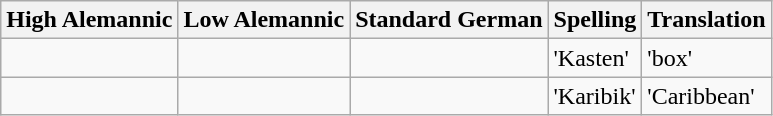<table class="wikitable">
<tr>
<th>High Alemannic</th>
<th>Low Alemannic</th>
<th>Standard German</th>
<th>Spelling</th>
<th>Translation</th>
</tr>
<tr>
<td></td>
<td></td>
<td></td>
<td>'Kasten'</td>
<td>'box'</td>
</tr>
<tr>
<td></td>
<td></td>
<td></td>
<td>'Karibik'</td>
<td>'Caribbean'</td>
</tr>
</table>
